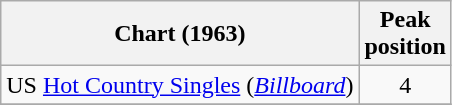<table class="wikitable sortable">
<tr>
<th align="left">Chart (1963)</th>
<th align="center">Peak<br>position</th>
</tr>
<tr>
<td align="left">US <a href='#'>Hot Country Singles</a> (<em><a href='#'>Billboard</a></em>)</td>
<td align="center">4</td>
</tr>
<tr>
</tr>
</table>
